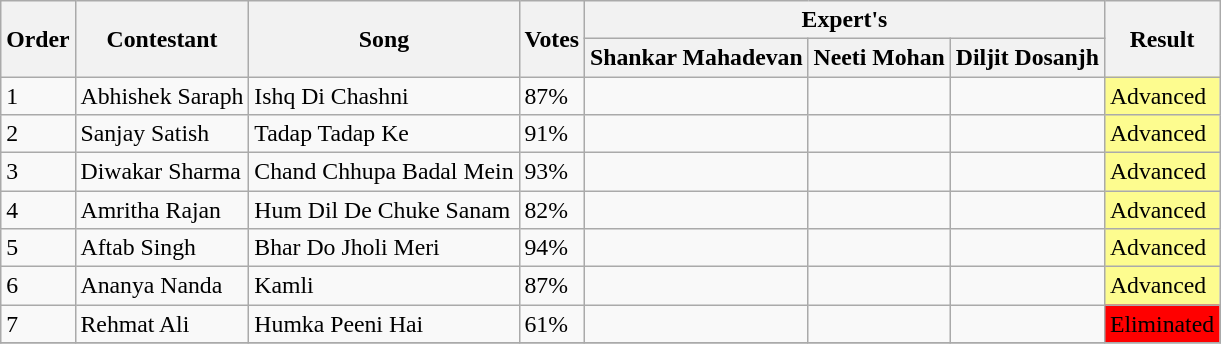<table class="wikitable sortable mw-collapsible" style="font-size: 99%;">
<tr>
<th rowspan="2">Order</th>
<th rowspan="2">Contestant</th>
<th rowspan="2">Song</th>
<th rowspan="2">Votes</th>
<th colspan="3">Expert's</th>
<th rowspan="2">Result</th>
</tr>
<tr>
<th>Shankar Mahadevan</th>
<th>Neeti Mohan</th>
<th>Diljit Dosanjh</th>
</tr>
<tr>
<td>1</td>
<td>Abhishek Saraph</td>
<td>Ishq Di Chashni</td>
<td>87%</td>
<td></td>
<td></td>
<td></td>
<td bgcolor="#fdfc8f">Advanced</td>
</tr>
<tr>
<td>2</td>
<td>Sanjay Satish</td>
<td>Tadap Tadap Ke</td>
<td>91%</td>
<td></td>
<td></td>
<td></td>
<td bgcolor="#fdfc8f">Advanced</td>
</tr>
<tr>
<td>3</td>
<td>Diwakar Sharma</td>
<td>Chand Chhupa Badal Mein</td>
<td>93%</td>
<td></td>
<td></td>
<td></td>
<td bgcolor="#fdfc8f">Advanced</td>
</tr>
<tr>
<td>4</td>
<td>Amritha Rajan</td>
<td>Hum Dil De Chuke Sanam</td>
<td>82%</td>
<td></td>
<td></td>
<td></td>
<td bgcolor="#fdfc8f">Advanced</td>
</tr>
<tr>
<td>5</td>
<td>Aftab Singh</td>
<td>Bhar Do Jholi Meri</td>
<td>94%</td>
<td></td>
<td></td>
<td></td>
<td bgcolor="#fdfc8f">Advanced</td>
</tr>
<tr>
<td>6</td>
<td>Ananya Nanda</td>
<td>Kamli</td>
<td>87%</td>
<td></td>
<td></td>
<td></td>
<td bgcolor="#fdfc8f">Advanced</td>
</tr>
<tr>
<td>7</td>
<td>Rehmat Ali</td>
<td>Humka Peeni Hai</td>
<td>61%</td>
<td></td>
<td></td>
<td></td>
<td bgcolor="red">Eliminated</td>
</tr>
<tr>
</tr>
</table>
